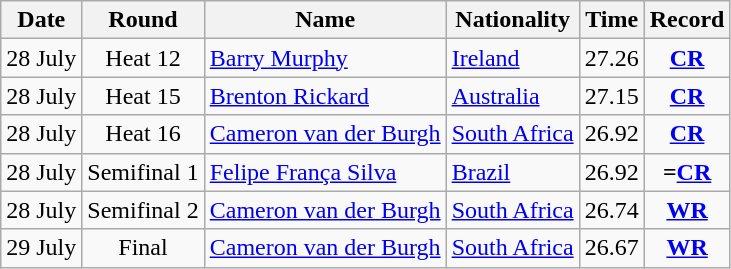<table class="wikitable" style="text-align:center">
<tr>
<th>Date</th>
<th>Round</th>
<th>Name</th>
<th>Nationality</th>
<th>Time</th>
<th>Record</th>
</tr>
<tr>
<td>28 July</td>
<td>Heat 12</td>
<td align="left"><a href='#'>Barry Murphy</a></td>
<td align="left"> <a href='#'>Ireland</a></td>
<td>27.26</td>
<td><strong><a href='#'>CR</a></strong></td>
</tr>
<tr>
<td>28 July</td>
<td>Heat 15</td>
<td align="left"><a href='#'>Brenton Rickard</a></td>
<td align="left"> <a href='#'>Australia</a></td>
<td>27.15</td>
<td><strong><a href='#'>CR</a></strong></td>
</tr>
<tr>
<td>28 July</td>
<td>Heat 16</td>
<td align="left"><a href='#'>Cameron van der Burgh</a></td>
<td align="left"> <a href='#'>South Africa</a></td>
<td>26.92</td>
<td><strong><a href='#'>CR</a></strong></td>
</tr>
<tr>
<td>28 July</td>
<td>Semifinal 1</td>
<td align="left"><a href='#'>Felipe França Silva</a></td>
<td align="left"> <a href='#'>Brazil</a></td>
<td>26.92</td>
<td><strong>=<a href='#'>CR</a></strong></td>
</tr>
<tr>
<td>28 July</td>
<td>Semifinal 2</td>
<td align="left"><a href='#'>Cameron van der Burgh</a></td>
<td align="left"> <a href='#'>South Africa</a></td>
<td>26.74</td>
<td><strong><a href='#'>WR</a></strong></td>
</tr>
<tr>
<td>29 July</td>
<td>Final</td>
<td align="left"><a href='#'>Cameron van der Burgh</a></td>
<td align="left"> <a href='#'>South Africa</a></td>
<td>26.67</td>
<td><strong><a href='#'>WR</a></strong></td>
</tr>
</table>
